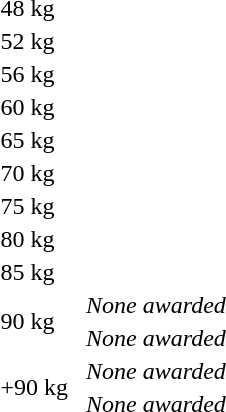<table>
<tr>
<td rowspan=2>48 kg</td>
<td rowspan=2></td>
<td rowspan=2></td>
<td></td>
</tr>
<tr>
<td></td>
</tr>
<tr>
<td rowspan=2>52 kg</td>
<td rowspan=2></td>
<td rowspan=2></td>
<td></td>
</tr>
<tr>
<td></td>
</tr>
<tr>
<td rowspan=2>56 kg</td>
<td rowspan=2></td>
<td rowspan=2></td>
<td></td>
</tr>
<tr>
<td></td>
</tr>
<tr>
<td rowspan=2>60 kg</td>
<td rowspan=2></td>
<td rowspan=2></td>
<td></td>
</tr>
<tr>
<td></td>
</tr>
<tr>
<td rowspan=2>65 kg</td>
<td rowspan=2></td>
<td rowspan=2></td>
<td></td>
</tr>
<tr>
<td></td>
</tr>
<tr>
<td rowspan=2>70 kg</td>
<td rowspan=2></td>
<td rowspan=2></td>
<td></td>
</tr>
<tr>
<td></td>
</tr>
<tr>
<td rowspan=2>75 kg</td>
<td rowspan=2></td>
<td rowspan=2></td>
<td></td>
</tr>
<tr>
<td></td>
</tr>
<tr>
<td rowspan=2>80 kg</td>
<td rowspan=2></td>
<td rowspan=2></td>
<td></td>
</tr>
<tr>
<td></td>
</tr>
<tr>
<td rowspan=2>85 kg</td>
<td rowspan=2></td>
<td rowspan=2></td>
<td></td>
</tr>
<tr>
<td></td>
</tr>
<tr>
<td rowspan=2>90 kg</td>
<td rowspan=2></td>
<td rowspan=2></td>
<td><em>None awarded</em></td>
</tr>
<tr>
<td><em>None awarded</em></td>
</tr>
<tr>
<td rowspan=2>+90 kg</td>
<td rowspan=2></td>
<td rowspan=2></td>
<td><em>None awarded</em></td>
</tr>
<tr>
<td><em>None awarded</em></td>
</tr>
</table>
